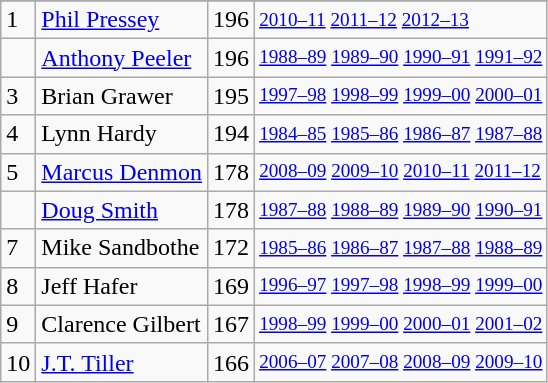<table class="wikitable">
<tr>
</tr>
<tr>
<td>1</td>
<td><a href='#'>Phil Pressey</a></td>
<td>196</td>
<td style="font-size:80%;"><a href='#'>2010–11</a> <a href='#'>2011–12</a> <a href='#'>2012–13</a></td>
</tr>
<tr>
<td></td>
<td><a href='#'>Anthony Peeler</a></td>
<td>196</td>
<td style="font-size:80%;"><a href='#'>1988–89</a> <a href='#'>1989–90</a> <a href='#'>1990–91</a> <a href='#'>1991–92</a></td>
</tr>
<tr>
<td>3</td>
<td>Brian Grawer</td>
<td>195</td>
<td style="font-size:80%;"><a href='#'>1997–98</a> <a href='#'>1998–99</a> <a href='#'>1999–00</a> <a href='#'>2000–01</a></td>
</tr>
<tr>
<td>4</td>
<td>Lynn Hardy</td>
<td>194</td>
<td style="font-size:80%;"><a href='#'>1984–85</a> <a href='#'>1985–86</a> <a href='#'>1986–87</a> <a href='#'>1987–88</a></td>
</tr>
<tr>
<td>5</td>
<td><a href='#'>Marcus Denmon</a></td>
<td>178</td>
<td style="font-size:80%;"><a href='#'>2008–09</a> <a href='#'>2009–10</a> <a href='#'>2010–11</a> <a href='#'>2011–12</a></td>
</tr>
<tr>
<td></td>
<td><a href='#'>Doug Smith</a></td>
<td>178</td>
<td style="font-size:80%;"><a href='#'>1987–88</a> <a href='#'>1988–89</a> <a href='#'>1989–90</a> <a href='#'>1990–91</a></td>
</tr>
<tr>
<td>7</td>
<td>Mike Sandbothe</td>
<td>172</td>
<td style="font-size:80%;"><a href='#'>1985–86</a> <a href='#'>1986–87</a> <a href='#'>1987–88</a> <a href='#'>1988–89</a></td>
</tr>
<tr>
<td>8</td>
<td>Jeff Hafer</td>
<td>169</td>
<td style="font-size:80%;"><a href='#'>1996–97</a> <a href='#'>1997–98</a> <a href='#'>1998–99</a> <a href='#'>1999–00</a></td>
</tr>
<tr>
<td>9</td>
<td>Clarence Gilbert</td>
<td>167</td>
<td style="font-size:80%;"><a href='#'>1998–99</a> <a href='#'>1999–00</a> <a href='#'>2000–01</a> <a href='#'>2001–02</a></td>
</tr>
<tr>
<td>10</td>
<td><a href='#'>J.T. Tiller</a></td>
<td>166</td>
<td style="font-size:80%;"><a href='#'>2006–07</a> <a href='#'>2007–08</a> <a href='#'>2008–09</a> <a href='#'>2009–10</a></td>
</tr>
</table>
